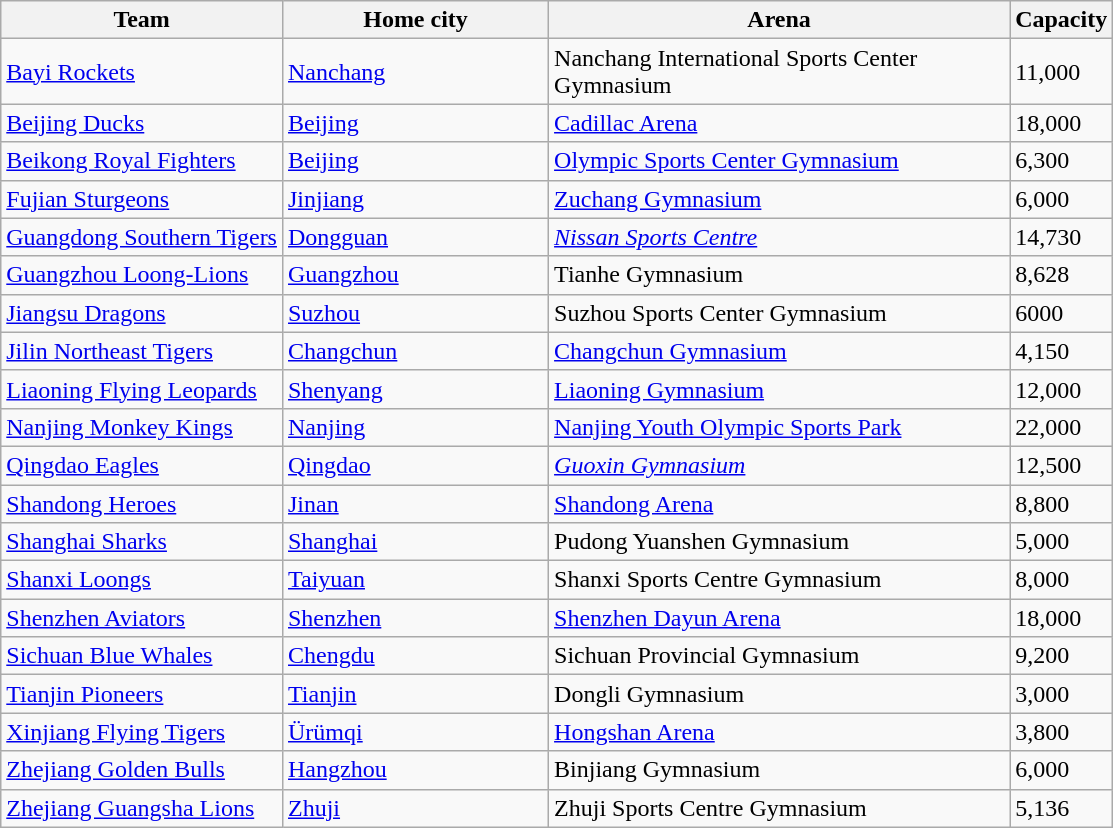<table class="wikitable sortable">
<tr>
<th>Team</th>
<th width=170>Home city</th>
<th width=300>Arena</th>
<th>Capacity</th>
</tr>
<tr>
<td><a href='#'>Bayi Rockets</a></td>
<td><a href='#'>Nanchang</a></td>
<td>Nanchang International Sports Center Gymnasium</td>
<td>11,000</td>
</tr>
<tr>
<td><a href='#'>Beijing Ducks</a></td>
<td><a href='#'>Beijing</a></td>
<td><a href='#'>Cadillac Arena</a></td>
<td>18,000</td>
</tr>
<tr>
<td><a href='#'>Beikong Royal Fighters</a></td>
<td><a href='#'>Beijing</a></td>
<td><a href='#'>Olympic Sports Center Gymnasium</a></td>
<td>6,300</td>
</tr>
<tr>
<td><a href='#'>Fujian Sturgeons</a></td>
<td><a href='#'>Jinjiang</a></td>
<td><a href='#'>Zuchang Gymnasium</a></td>
<td>6,000</td>
</tr>
<tr>
<td><a href='#'>Guangdong Southern Tigers</a></td>
<td><a href='#'>Dongguan</a></td>
<td><em><a href='#'>Nissan Sports Centre</a></em></td>
<td>14,730</td>
</tr>
<tr>
<td><a href='#'>Guangzhou Loong-Lions</a></td>
<td><a href='#'>Guangzhou</a></td>
<td>Tianhe Gymnasium</td>
<td>8,628</td>
</tr>
<tr>
<td><a href='#'>Jiangsu Dragons</a></td>
<td><a href='#'>Suzhou</a></td>
<td>Suzhou Sports Center Gymnasium</td>
<td>6000</td>
</tr>
<tr>
<td><a href='#'>Jilin Northeast Tigers</a></td>
<td><a href='#'>Changchun</a></td>
<td><a href='#'>Changchun Gymnasium</a></td>
<td>4,150</td>
</tr>
<tr>
<td><a href='#'>Liaoning Flying Leopards</a></td>
<td><a href='#'>Shenyang</a></td>
<td><a href='#'>Liaoning Gymnasium</a></td>
<td>12,000</td>
</tr>
<tr>
<td><a href='#'>Nanjing Monkey Kings</a></td>
<td><a href='#'>Nanjing</a></td>
<td><a href='#'>Nanjing Youth Olympic Sports Park</a></td>
<td>22,000</td>
</tr>
<tr>
<td><a href='#'>Qingdao Eagles</a></td>
<td><a href='#'>Qingdao</a></td>
<td><em><a href='#'>Guoxin Gymnasium</a></em></td>
<td>12,500</td>
</tr>
<tr>
<td><a href='#'>Shandong Heroes</a></td>
<td><a href='#'>Jinan</a></td>
<td><a href='#'>Shandong Arena</a></td>
<td>8,800</td>
</tr>
<tr>
<td><a href='#'>Shanghai Sharks</a></td>
<td><a href='#'>Shanghai</a></td>
<td>Pudong Yuanshen Gymnasium</td>
<td>5,000</td>
</tr>
<tr>
<td><a href='#'>Shanxi Loongs</a></td>
<td><a href='#'>Taiyuan</a></td>
<td>Shanxi Sports Centre Gymnasium</td>
<td>8,000</td>
</tr>
<tr>
<td><a href='#'>Shenzhen Aviators</a></td>
<td><a href='#'>Shenzhen</a></td>
<td><a href='#'>Shenzhen Dayun Arena</a></td>
<td>18,000</td>
</tr>
<tr>
<td><a href='#'>Sichuan Blue Whales</a></td>
<td><a href='#'>Chengdu</a></td>
<td>Sichuan Provincial Gymnasium</td>
<td>9,200</td>
</tr>
<tr>
<td><a href='#'>Tianjin Pioneers</a></td>
<td><a href='#'>Tianjin</a></td>
<td>Dongli Gymnasium</td>
<td>3,000</td>
</tr>
<tr>
<td><a href='#'>Xinjiang Flying Tigers</a></td>
<td><a href='#'>Ürümqi</a></td>
<td><a href='#'>Hongshan Arena</a></td>
<td>3,800</td>
</tr>
<tr>
<td><a href='#'>Zhejiang Golden Bulls</a></td>
<td><a href='#'>Hangzhou</a></td>
<td>Binjiang Gymnasium</td>
<td>6,000</td>
</tr>
<tr>
<td><a href='#'>Zhejiang Guangsha Lions</a></td>
<td><a href='#'>Zhuji</a></td>
<td>Zhuji Sports Centre Gymnasium</td>
<td>5,136</td>
</tr>
</table>
